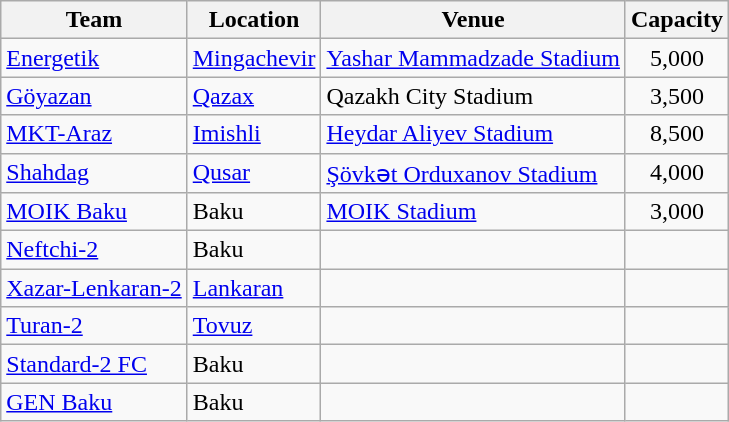<table class="wikitable sortable">
<tr>
<th>Team</th>
<th>Location</th>
<th>Venue</th>
<th>Capacity</th>
</tr>
<tr>
<td><a href='#'>Energetik</a></td>
<td><a href='#'>Mingachevir</a></td>
<td><a href='#'>Yashar Mammadzade Stadium</a></td>
<td style="text-align:center;">5,000</td>
</tr>
<tr>
<td><a href='#'>Göyazan</a></td>
<td><a href='#'>Qazax</a></td>
<td>Qazakh City Stadium</td>
<td style="text-align:center;">3,500</td>
</tr>
<tr>
<td><a href='#'>MKT-Araz</a></td>
<td><a href='#'>Imishli</a></td>
<td><a href='#'>Heydar Aliyev Stadium</a></td>
<td style="text-align:center;">8,500</td>
</tr>
<tr>
<td><a href='#'>Shahdag</a></td>
<td><a href='#'>Qusar</a></td>
<td><a href='#'>Şövkət Orduxanov Stadium</a></td>
<td style="text-align:center;">4,000</td>
</tr>
<tr>
<td><a href='#'>MOIK Baku</a></td>
<td>Baku</td>
<td><a href='#'>MOIK Stadium</a></td>
<td style="text-align:center;">3,000</td>
</tr>
<tr>
<td><a href='#'>Neftchi-2</a></td>
<td>Baku</td>
<td></td>
<td style="text-align:center;"></td>
</tr>
<tr>
<td><a href='#'>Xazar-Lenkaran-2</a></td>
<td><a href='#'>Lankaran</a></td>
<td></td>
<td style="text-align:center;"></td>
</tr>
<tr>
<td><a href='#'>Turan-2</a></td>
<td><a href='#'>Tovuz</a></td>
<td></td>
<td style="text-align:center;"></td>
</tr>
<tr>
<td><a href='#'>Standard-2 FC</a></td>
<td>Baku</td>
<td></td>
<td style="text-align:center;"></td>
</tr>
<tr>
<td><a href='#'>GEN Baku</a></td>
<td>Baku</td>
<td></td>
<td style="text-align:center;"></td>
</tr>
</table>
